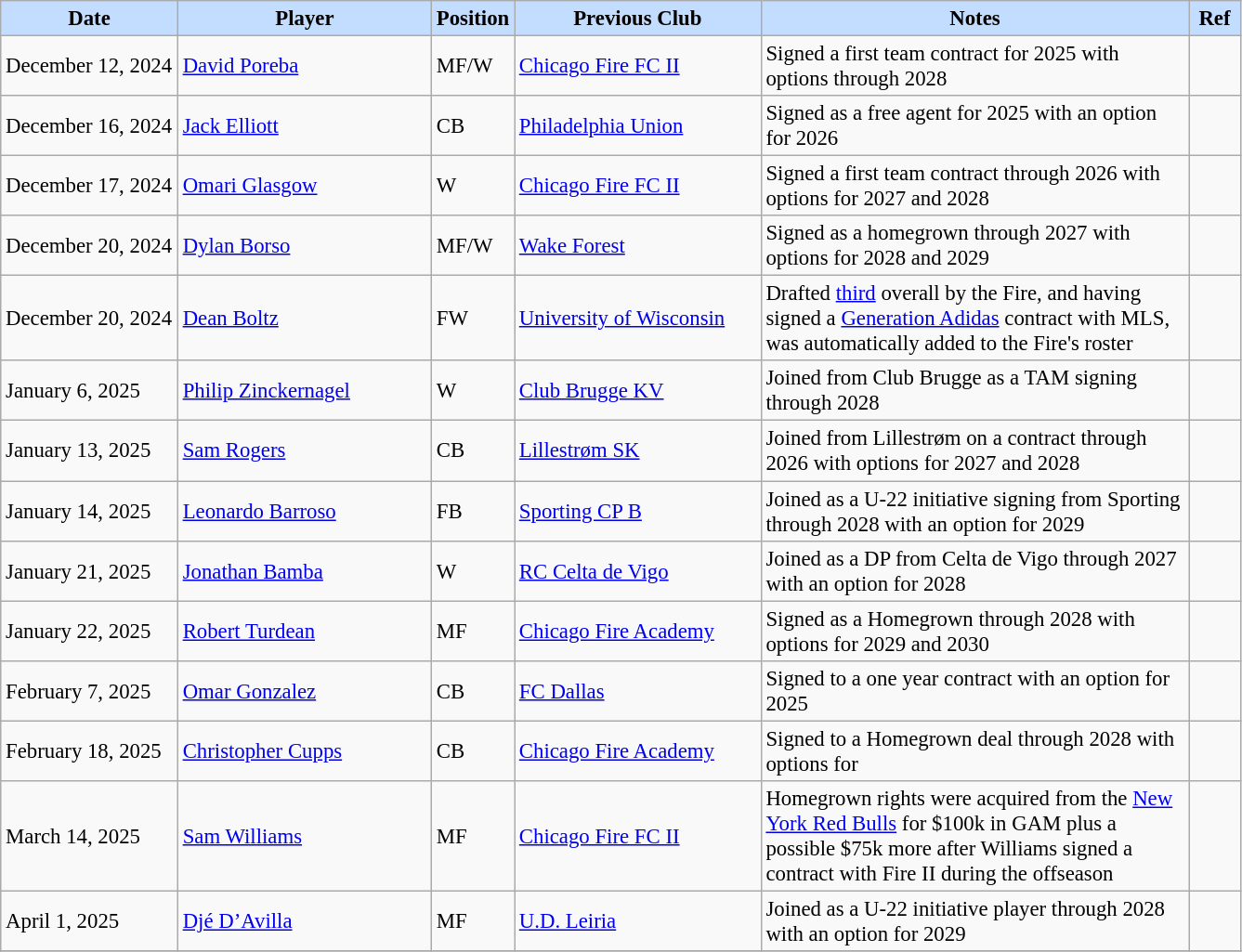<table class="wikitable" style="text-align:left; font-size:95%;">
<tr>
<th style="background:#c2ddff; width:120px;">Date</th>
<th style="background:#c2ddff; width:175px;">Player</th>
<th style="background:#c2ddff; width:50px;">Position</th>
<th style="background:#c2ddff; width:170px;">Previous Club</th>
<th style="background:#c2ddff; width:300px;">Notes</th>
<th style="background:#c2ddff; width:30px;">Ref</th>
</tr>
<tr>
<td>December 12, 2024</td>
<td> <a href='#'>David Poreba</a></td>
<td>MF/W</td>
<td> <a href='#'>Chicago Fire FC II</a></td>
<td>Signed a first team contract for 2025 with options through 2028</td>
<td></td>
</tr>
<tr>
<td>December 16, 2024</td>
<td> <a href='#'>Jack Elliott</a></td>
<td>CB</td>
<td> <a href='#'>Philadelphia Union</a></td>
<td>Signed as a free agent for 2025 with an option for 2026</td>
<td></td>
</tr>
<tr>
<td>December 17, 2024</td>
<td> <a href='#'>Omari Glasgow</a></td>
<td>W</td>
<td> <a href='#'>Chicago Fire FC II</a></td>
<td>Signed a first team contract through 2026 with options for 2027 and 2028</td>
<td></td>
</tr>
<tr>
<td>December 20, 2024</td>
<td> <a href='#'>Dylan Borso</a></td>
<td>MF/W</td>
<td> <a href='#'>Wake Forest</a></td>
<td>Signed as a homegrown through 2027 with options for 2028 and 2029</td>
<td></td>
</tr>
<tr>
<td>December 20, 2024</td>
<td> <a href='#'>Dean Boltz</a></td>
<td>FW</td>
<td> <a href='#'>University of Wisconsin</a></td>
<td>Drafted <a href='#'>third</a> overall by the Fire, and having signed a <a href='#'>Generation Adidas</a> contract with MLS, was automatically added to the Fire's roster</td>
<td></td>
</tr>
<tr>
<td>January 6, 2025</td>
<td> <a href='#'>Philip Zinckernagel</a></td>
<td>W</td>
<td> <a href='#'>Club Brugge KV</a></td>
<td>Joined from Club Brugge as a TAM signing through 2028</td>
<td></td>
</tr>
<tr>
<td>January 13, 2025</td>
<td> <a href='#'>Sam Rogers</a></td>
<td>CB</td>
<td> <a href='#'>Lillestrøm SK</a></td>
<td>Joined from Lillestrøm on a contract through 2026 with options for 2027 and 2028</td>
<td></td>
</tr>
<tr>
<td>January 14, 2025</td>
<td> <a href='#'>Leonardo Barroso</a></td>
<td>FB</td>
<td> <a href='#'>Sporting CP B</a></td>
<td>Joined as a U-22 initiative signing from Sporting through 2028 with an option for 2029</td>
<td></td>
</tr>
<tr>
<td>January 21, 2025</td>
<td> <a href='#'>Jonathan Bamba</a></td>
<td>W</td>
<td> <a href='#'>RC Celta de Vigo</a></td>
<td>Joined as a DP from Celta de Vigo through 2027 with an option for 2028</td>
<td></td>
</tr>
<tr>
<td>January 22, 2025</td>
<td> <a href='#'>Robert Turdean</a></td>
<td>MF</td>
<td> <a href='#'>Chicago Fire Academy</a></td>
<td>Signed as a Homegrown through 2028 with options for 2029 and 2030</td>
<td></td>
</tr>
<tr>
<td>February 7, 2025</td>
<td> <a href='#'>Omar Gonzalez</a></td>
<td>CB</td>
<td> <a href='#'>FC Dallas</a></td>
<td>Signed to a one year contract with an option for 2025</td>
<td></td>
</tr>
<tr>
<td>February 18, 2025</td>
<td> <a href='#'>Christopher Cupps</a></td>
<td>CB</td>
<td> <a href='#'>Chicago Fire Academy</a></td>
<td>Signed to a Homegrown deal through 2028 with options for</td>
<td></td>
</tr>
<tr>
<td>March 14, 2025</td>
<td> <a href='#'>Sam Williams</a></td>
<td>MF</td>
<td> <a href='#'>Chicago Fire FC II</a></td>
<td>Homegrown rights were acquired from the <a href='#'>New York Red Bulls</a> for $100k in GAM plus a possible $75k more after Williams signed a contract with Fire II during the offseason</td>
<td></td>
</tr>
<tr>
<td>April 1, 2025</td>
<td> <a href='#'>Djé D’Avilla</a></td>
<td>MF</td>
<td> <a href='#'>U.D. Leiria</a></td>
<td>Joined as a U-22 initiative player through 2028 with an option for 2029</td>
<td></td>
</tr>
<tr>
</tr>
</table>
